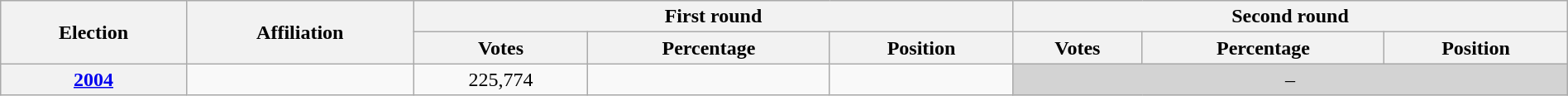<table class=wikitable width=100%>
<tr>
<th rowspan=2>Election</th>
<th rowspan=2>Affiliation</th>
<th colspan=3>First round</th>
<th colspan=3>Second round</th>
</tr>
<tr>
<th>Votes</th>
<th>Percentage</th>
<th>Position</th>
<th>Votes</th>
<th>Percentage</th>
<th>Position</th>
</tr>
<tr align=center>
<th><a href='#'>2004</a></th>
<td></td>
<td>225,774</td>
<td></td>
<td></td>
<td bgcolor=lightgrey colspan=3>–</td>
</tr>
</table>
